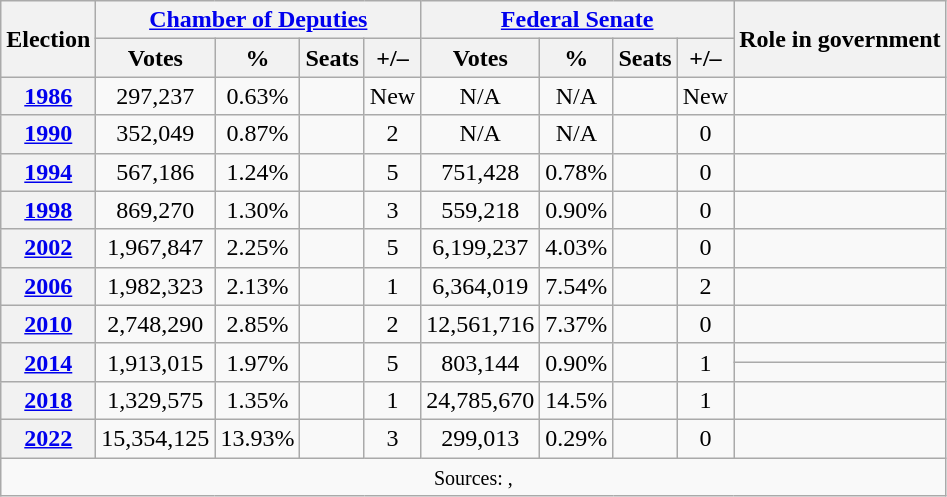<table class=wikitable style=text-align:center>
<tr>
<th rowspan="2">Election</th>
<th colspan="4"><a href='#'>Chamber of Deputies</a></th>
<th colspan="4"><a href='#'>Federal Senate</a></th>
<th rowspan="2"><strong>Role in government</strong></th>
</tr>
<tr>
<th><strong>Votes</strong></th>
<th><strong>%</strong></th>
<th><strong>Seats</strong></th>
<th>+/–</th>
<th><strong>Votes</strong></th>
<th><strong>%</strong></th>
<th><strong>Seats</strong></th>
<th>+/–</th>
</tr>
<tr>
<th><a href='#'>1986</a></th>
<td align="center">297,237</td>
<td align="center">0.63%</td>
<td style="text-align:center;"></td>
<td>New</td>
<td>N/A</td>
<td>N/A</td>
<td style="text-align:center;"></td>
<td>New</td>
<td></td>
</tr>
<tr>
<th><a href='#'>1990</a></th>
<td align="center">352,049</td>
<td align="center">0.87%</td>
<td style="text-align:center;"></td>
<td> 2</td>
<td>N/A</td>
<td>N/A</td>
<td style="text-align:center;"></td>
<td> 0</td>
<td></td>
</tr>
<tr>
<th><a href='#'>1994</a></th>
<td align="center">567,186</td>
<td align="center">1.24%</td>
<td style="text-align:center;"></td>
<td> 5</td>
<td align="center">751,428</td>
<td align="center">0.78%</td>
<td style="text-align:center;"></td>
<td> 0</td>
<td></td>
</tr>
<tr>
<th><a href='#'>1998</a></th>
<td align="center">869,270</td>
<td align="center">1.30%</td>
<td style="text-align:center;"></td>
<td> 3</td>
<td align="center">559,218</td>
<td align="center">0.90%</td>
<td style="text-align:center;"></td>
<td> 0</td>
<td></td>
</tr>
<tr>
<th><a href='#'>2002</a></th>
<td align="center">1,967,847</td>
<td align="center">2.25%</td>
<td style="text-align:center;"></td>
<td> 5</td>
<td align="center">6,199,237</td>
<td align="center">4.03%</td>
<td style="text-align:center;"></td>
<td> 0</td>
<td></td>
</tr>
<tr>
<th><a href='#'>2006</a></th>
<td align="center">1,982,323</td>
<td align="center">2.13%</td>
<td style="text-align:center;"></td>
<td> 1</td>
<td align="center">6,364,019</td>
<td align="center">7.54%</td>
<td style="text-align:center;"></td>
<td> 2</td>
<td></td>
</tr>
<tr>
<th><a href='#'>2010</a></th>
<td align="center">2,748,290</td>
<td align="center">2.85%</td>
<td style="text-align:center;"></td>
<td> 2</td>
<td align="center">12,561,716</td>
<td align="center">7.37%</td>
<td style="text-align:center;"></td>
<td> 0</td>
<td></td>
</tr>
<tr>
<th rowspan="2"><a href='#'>2014</a></th>
<td rowspan="2" align="center">1,913,015</td>
<td rowspan=2 align="center">1.97%</td>
<td rowspan=2 style="text-align:center;"></td>
<td rowspan=2> 5</td>
<td rowspan="2" align="center">803,144</td>
<td rowspan=2 align="center">0.90%</td>
<td rowspan=2 style="text-align:center;"></td>
<td rowspan=2> 1</td>
<td></td>
</tr>
<tr>
<td></td>
</tr>
<tr>
<th><a href='#'>2018</a></th>
<td align="center">1,329,575</td>
<td align="center">1.35%</td>
<td style="text-align:center;"></td>
<td> 1</td>
<td align="center">24,785,670</td>
<td align="center">14.5%</td>
<td style="text-align:center;"></td>
<td> 1</td>
<td></td>
</tr>
<tr>
<th><a href='#'>2022</a></th>
<td align="center">15,354,125</td>
<td align="center">13.93%</td>
<td style="text-align:center;"></td>
<td> 3</td>
<td align="center">299,013</td>
<td align="center">0.29%</td>
<td style="text-align:center;"></td>
<td> 0</td>
<td></td>
</tr>
<tr>
<td colspan="10"><small>Sources: , </small></td>
</tr>
</table>
